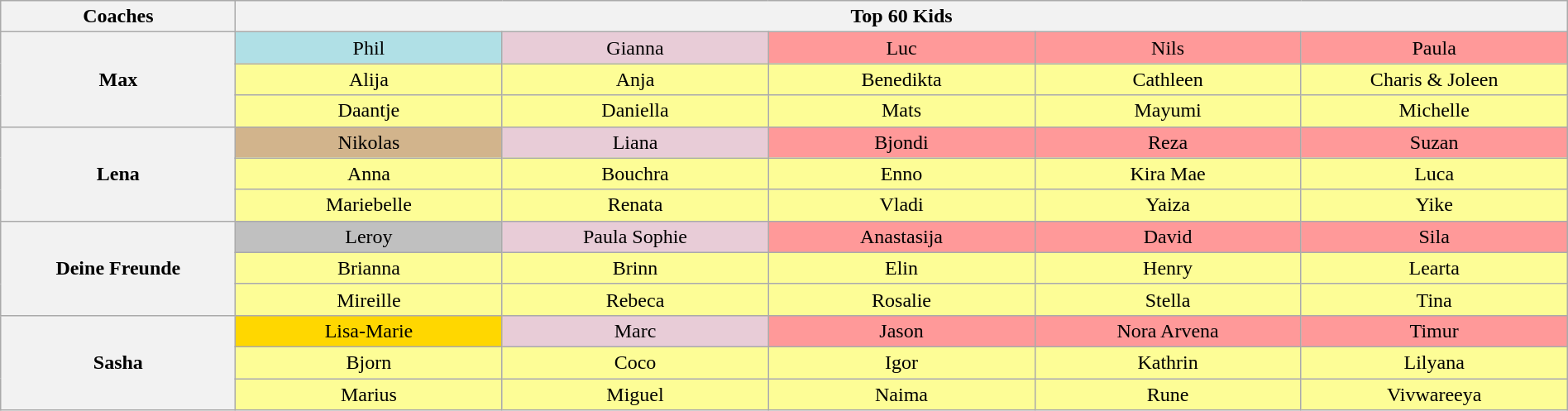<table class="wikitable" style="text-align:center; width:100%">
<tr>
<th width="15%" scope="col">Coaches</th>
<th width="85%" colspan="5" scope="col">Top 60 Kids</th>
</tr>
<tr>
<th rowspan="3">Max</th>
<td style="background:#B0E0E6; width:17%">Phil</td>
<td style="background:#E8CCD7; width:17%">Gianna</td>
<td style="background:#FF9999; width:17%">Luc</td>
<td style="background:#FF9999; width:17%">Nils</td>
<td style="background:#FF9999; width:17%">Paula</td>
</tr>
<tr>
<td style="background:#FDFD96">Alija</td>
<td style="background:#FDFD96">Anja</td>
<td style="background:#FDFD96">Benedikta</td>
<td style="background:#FDFD96">Cathleen</td>
<td style="background:#FDFD96">Charis & Joleen</td>
</tr>
<tr>
<td style="background:#FDFD96">Daantje</td>
<td style="background:#FDFD96">Daniella</td>
<td style="background:#FDFD96">Mats</td>
<td style="background:#FDFD96">Mayumi</td>
<td style="background:#FDFD96">Michelle</td>
</tr>
<tr>
<th rowspan="3">Lena</th>
<td style="background:tan">Nikolas</td>
<td style="background:#E8CCD7">Liana</td>
<td style="background:#FF9999">Bjondi</td>
<td style="background:#FF9999">Reza</td>
<td style="background:#FF9999">Suzan</td>
</tr>
<tr>
<td style="background:#FDFD96">Anna</td>
<td style="background:#FDFD96">Bouchra</td>
<td style="background:#FDFD96">Enno</td>
<td style="background:#FDFD96">Kira Mae</td>
<td style="background:#FDFD96">Luca</td>
</tr>
<tr>
<td style="background:#FDFD96">Mariebelle</td>
<td style="background:#FDFD96">Renata</td>
<td style="background:#FDFD96">Vladi</td>
<td style="background:#FDFD96">Yaiza</td>
<td style="background:#FDFD96">Yike</td>
</tr>
<tr>
<th rowspan="3">Deine Freunde</th>
<td style="background:silver">Leroy</td>
<td style="background:#E8CCD7">Paula Sophie</td>
<td style="background:#FF9999">Anastasija</td>
<td style="background:#FF9999">David</td>
<td style="background:#FF9999">Sila</td>
</tr>
<tr>
<td style="background:#FDFD96">Brianna</td>
<td style="background:#FDFD96">Brinn</td>
<td style="background:#FDFD96">Elin</td>
<td style="background:#FDFD96">Henry</td>
<td style="background:#FDFD96">Learta</td>
</tr>
<tr>
<td style="background:#FDFD96">Mireille</td>
<td style="background:#FDFD96">Rebeca</td>
<td style="background:#FDFD96">Rosalie</td>
<td style="background:#FDFD96">Stella</td>
<td style="background:#FDFD96">Tina</td>
</tr>
<tr>
<th rowspan="3">Sasha</th>
<td style="background:gold">Lisa-Marie</td>
<td style="background:#E8CCD7">Marc</td>
<td style="background:#FF9999">Jason</td>
<td style="background:#FF9999">Nora Arvena</td>
<td style="background:#FF9999">Timur</td>
</tr>
<tr>
<td style="background:#FDFD96">Bjorn</td>
<td style="background:#FDFD96">Coco</td>
<td style="background:#FDFD96">Igor</td>
<td style="background:#FDFD96">Kathrin</td>
<td style="background:#FDFD96">Lilyana</td>
</tr>
<tr>
<td style="background:#FDFD96">Marius</td>
<td style="background:#FDFD96">Miguel</td>
<td style="background:#FDFD96">Naima</td>
<td style="background:#FDFD96">Rune</td>
<td style="background:#FDFD96">Vivwareeya</td>
</tr>
</table>
